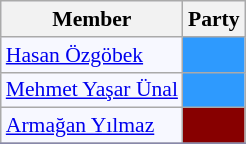<table class=wikitable style="border:1px solid #8888aa; background-color:#f7f8ff; padding:0px; font-size:90%;">
<tr>
<th>Member</th>
<th>Party</th>
</tr>
<tr>
<td><a href='#'>Hasan Özgöbek</a></td>
<td style="background: #2E9AFE"></td>
</tr>
<tr>
<td><a href='#'>Mehmet Yaşar Ünal</a></td>
<td style="background: #2E9AFE"></td>
</tr>
<tr>
<td><a href='#'>Armağan Yılmaz</a></td>
<td style="background: #870000"></td>
</tr>
<tr>
</tr>
</table>
